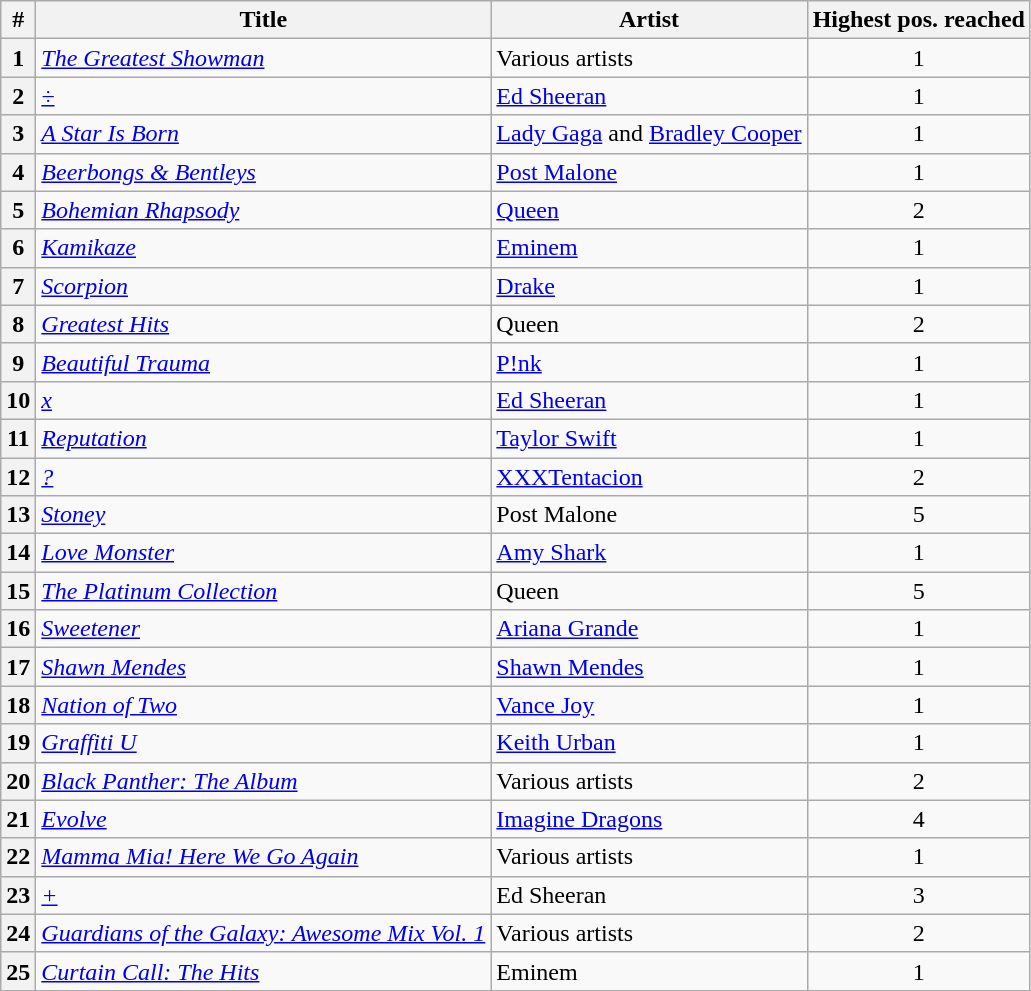<table class="wikitable sortable">
<tr>
<th scope="col">#</th>
<th scope="col">Title</th>
<th scope="col">Artist</th>
<th scope="col">Highest pos. reached</th>
</tr>
<tr>
<th scope="row">1</th>
<td><em><a href='#'>The Greatest Showman</a></em></td>
<td>Various artists</td>
<td style="text-align:center;">1</td>
</tr>
<tr>
<th scope="row">2</th>
<td><em><a href='#'>÷</a></em></td>
<td><a href='#'>Ed Sheeran</a></td>
<td style="text-align:center;">1</td>
</tr>
<tr>
<th scope="row">3</th>
<td><em><a href='#'>A Star Is Born</a></em></td>
<td><a href='#'>Lady Gaga</a> and <a href='#'>Bradley Cooper</a></td>
<td style="text-align:center;">1</td>
</tr>
<tr>
<th scope="row">4</th>
<td><em><a href='#'>Beerbongs & Bentleys</a></em></td>
<td><a href='#'>Post Malone</a></td>
<td style="text-align:center;">1</td>
</tr>
<tr>
<th scope="row">5</th>
<td><em><a href='#'>Bohemian Rhapsody</a></em></td>
<td><a href='#'>Queen</a></td>
<td style="text-align:center;">2 </td>
</tr>
<tr>
<th scope="row">6</th>
<td><em><a href='#'>Kamikaze</a></em></td>
<td><a href='#'>Eminem</a></td>
<td style="text-align:center;">1</td>
</tr>
<tr>
<th scope="row">7</th>
<td><em><a href='#'>Scorpion</a></em></td>
<td><a href='#'>Drake</a></td>
<td style="text-align:center;">1</td>
</tr>
<tr>
<th scope="row">8</th>
<td><em><a href='#'>Greatest Hits</a></em></td>
<td>Queen</td>
<td style="text-align:center;">2</td>
</tr>
<tr>
<th scope="row">9</th>
<td><em><a href='#'>Beautiful Trauma</a></em></td>
<td><a href='#'>P!nk</a></td>
<td style="text-align:center;">1</td>
</tr>
<tr>
<th scope="row">10</th>
<td><em><a href='#'>x</a></em></td>
<td><a href='#'>Ed Sheeran</a></td>
<td style="text-align:center;">1</td>
</tr>
<tr>
<th scope="row">11</th>
<td><em><a href='#'>Reputation</a></em></td>
<td><a href='#'>Taylor Swift</a></td>
<td style="text-align:center;">1</td>
</tr>
<tr>
<th scope="row">12</th>
<td><em><a href='#'>?</a></em></td>
<td><a href='#'>XXXTentacion</a></td>
<td style="text-align:center;">2</td>
</tr>
<tr>
<th scope="row">13</th>
<td><em><a href='#'>Stoney</a></em></td>
<td>Post Malone</td>
<td style="text-align:center;">5</td>
</tr>
<tr>
<th scope="row">14</th>
<td><em><a href='#'>Love Monster</a></em></td>
<td><a href='#'>Amy Shark</a></td>
<td style="text-align:center;">1</td>
</tr>
<tr>
<th scope="row">15</th>
<td><em><a href='#'>The Platinum Collection</a></em></td>
<td>Queen</td>
<td style="text-align:center;">5</td>
</tr>
<tr>
<th scope="row">16</th>
<td><em><a href='#'>Sweetener</a></em></td>
<td><a href='#'>Ariana Grande</a></td>
<td style="text-align:center;">1</td>
</tr>
<tr>
<th scope="row">17</th>
<td><em><a href='#'>Shawn Mendes</a></em></td>
<td><a href='#'>Shawn Mendes</a></td>
<td style="text-align:center;">1</td>
</tr>
<tr>
<th scope="row">18</th>
<td><em><a href='#'>Nation of Two</a></em></td>
<td><a href='#'>Vance Joy</a></td>
<td style="text-align:center;">1</td>
</tr>
<tr>
<th scope="row">19</th>
<td><em><a href='#'>Graffiti U</a></em></td>
<td><a href='#'>Keith Urban</a></td>
<td style="text-align:center;">1</td>
</tr>
<tr>
<th scope="row">20</th>
<td><em><a href='#'>Black Panther: The Album</a></em></td>
<td>Various artists</td>
<td style="text-align:center;">2</td>
</tr>
<tr>
<th scope="row">21</th>
<td><em><a href='#'>Evolve</a></em></td>
<td><a href='#'>Imagine Dragons</a></td>
<td style="text-align:center;">4</td>
</tr>
<tr>
<th scope="row">22</th>
<td><em><a href='#'>Mamma Mia! Here We Go Again</a></em></td>
<td>Various artists</td>
<td style="text-align:center;">1</td>
</tr>
<tr>
<th scope="row">23</th>
<td><em><a href='#'>+</a></em></td>
<td>Ed Sheeran</td>
<td style="text-align:center;">3</td>
</tr>
<tr>
<th scope="row">24</th>
<td><em><a href='#'>Guardians of the Galaxy: Awesome Mix Vol. 1</a></em></td>
<td>Various artists</td>
<td style="text-align:center;">2</td>
</tr>
<tr>
<th scope="row">25</th>
<td><em><a href='#'>Curtain Call: The Hits</a></em></td>
<td>Eminem</td>
<td style="text-align:center;">1</td>
</tr>
</table>
